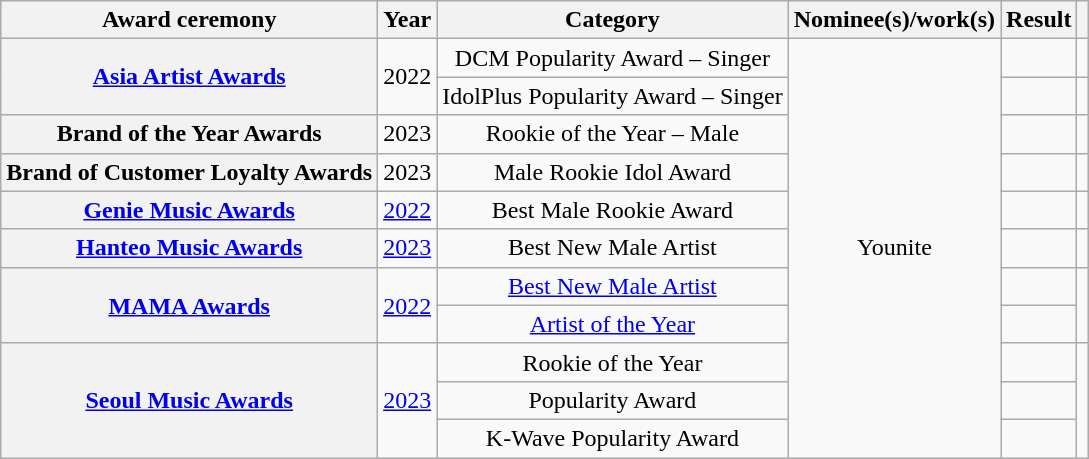<table class="wikitable plainrowheaders sortable" style="text-align:center">
<tr>
<th scope="col">Award ceremony</th>
<th scope="col">Year</th>
<th scope="col">Category</th>
<th scope="col">Nominee(s)/work(s)</th>
<th scope="col">Result</th>
<th scope="col" class="unsortable"></th>
</tr>
<tr>
<th scope="row" rowspan="2"><a href='#'>Asia Artist Awards</a></th>
<td rowspan="2">2022</td>
<td>DCM Popularity Award – Singer</td>
<td rowspan="11">Younite</td>
<td></td>
<td></td>
</tr>
<tr>
<td>IdolPlus Popularity Award – Singer</td>
<td></td>
<td></td>
</tr>
<tr>
<th scope="row">Brand of the Year Awards</th>
<td>2023</td>
<td>Rookie of the Year – Male</td>
<td></td>
<td></td>
</tr>
<tr>
<th scope="row">Brand of Customer Loyalty Awards</th>
<td>2023</td>
<td>Male Rookie Idol Award</td>
<td></td>
<td></td>
</tr>
<tr>
<th scope="row"><a href='#'>Genie Music Awards</a></th>
<td><a href='#'>2022</a></td>
<td>Best Male Rookie Award</td>
<td></td>
<td></td>
</tr>
<tr>
<th scope="row"><a href='#'>Hanteo Music Awards</a></th>
<td><a href='#'>2023</a></td>
<td>Best New Male Artist</td>
<td></td>
<td></td>
</tr>
<tr>
<th scope="row" rowspan="2"><a href='#'>MAMA Awards</a></th>
<td rowspan="2"><a href='#'>2022</a></td>
<td><a href='#'>Best New Male Artist</a></td>
<td></td>
<td rowspan="2"></td>
</tr>
<tr>
<td><a href='#'>Artist of the Year</a></td>
<td></td>
</tr>
<tr>
<th scope="row" rowspan="3"><a href='#'>Seoul Music Awards</a></th>
<td rowspan="3"><a href='#'>2023</a></td>
<td>Rookie of the Year</td>
<td></td>
<td rowspan="3"></td>
</tr>
<tr>
<td>Popularity Award</td>
<td></td>
</tr>
<tr>
<td>K-Wave Popularity Award</td>
<td></td>
</tr>
</table>
